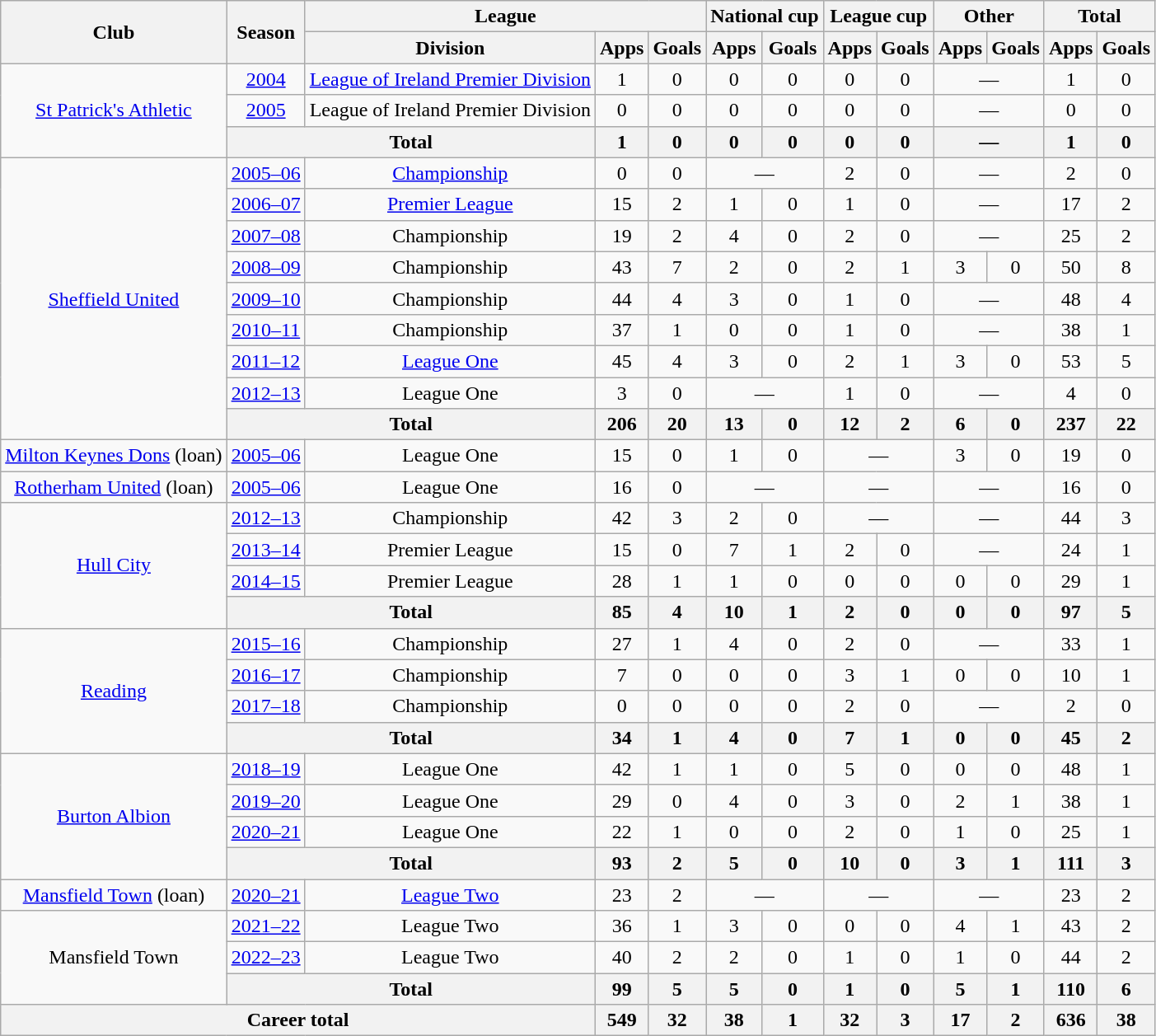<table class="wikitable" style="text-align:center">
<tr>
<th rowspan="2">Club</th>
<th rowspan="2">Season</th>
<th colspan="3">League</th>
<th colspan="2">National cup</th>
<th colspan="2">League cup</th>
<th colspan="2">Other</th>
<th colspan="2">Total</th>
</tr>
<tr>
<th>Division</th>
<th>Apps</th>
<th>Goals</th>
<th>Apps</th>
<th>Goals</th>
<th>Apps</th>
<th>Goals</th>
<th>Apps</th>
<th>Goals</th>
<th>Apps</th>
<th>Goals</th>
</tr>
<tr>
<td rowspan="3"><a href='#'>St Patrick's Athletic</a></td>
<td><a href='#'>2004</a></td>
<td><a href='#'>League of Ireland Premier Division</a></td>
<td>1</td>
<td>0</td>
<td>0</td>
<td>0</td>
<td>0</td>
<td>0</td>
<td colspan="2">—</td>
<td>1</td>
<td>0</td>
</tr>
<tr>
<td><a href='#'>2005</a></td>
<td>League of Ireland Premier Division</td>
<td>0</td>
<td>0</td>
<td>0</td>
<td>0</td>
<td>0</td>
<td>0</td>
<td colspan="2">—</td>
<td>0</td>
<td>0</td>
</tr>
<tr>
<th colspan="2">Total</th>
<th>1</th>
<th>0</th>
<th>0</th>
<th>0</th>
<th>0</th>
<th>0</th>
<th colspan="2">—</th>
<th>1</th>
<th>0</th>
</tr>
<tr>
<td rowspan="9"><a href='#'>Sheffield United</a></td>
<td><a href='#'>2005–06</a></td>
<td><a href='#'>Championship</a></td>
<td>0</td>
<td>0</td>
<td colspan="2">—</td>
<td>2</td>
<td>0</td>
<td colspan="2">—</td>
<td>2</td>
<td>0</td>
</tr>
<tr>
<td><a href='#'>2006–07</a></td>
<td><a href='#'>Premier League</a></td>
<td>15</td>
<td>2</td>
<td>1</td>
<td>0</td>
<td>1</td>
<td>0</td>
<td colspan="2">—</td>
<td>17</td>
<td>2</td>
</tr>
<tr>
<td><a href='#'>2007–08</a></td>
<td>Championship</td>
<td>19</td>
<td>2</td>
<td>4</td>
<td>0</td>
<td>2</td>
<td>0</td>
<td colspan="2">—</td>
<td>25</td>
<td>2</td>
</tr>
<tr>
<td><a href='#'>2008–09</a></td>
<td>Championship</td>
<td>43</td>
<td>7</td>
<td>2</td>
<td>0</td>
<td>2</td>
<td>1</td>
<td>3</td>
<td>0</td>
<td>50</td>
<td>8</td>
</tr>
<tr>
<td><a href='#'>2009–10</a></td>
<td>Championship</td>
<td>44</td>
<td>4</td>
<td>3</td>
<td>0</td>
<td>1</td>
<td>0</td>
<td colspan="2">—</td>
<td>48</td>
<td>4</td>
</tr>
<tr>
<td><a href='#'>2010–11</a></td>
<td>Championship</td>
<td>37</td>
<td>1</td>
<td>0</td>
<td>0</td>
<td>1</td>
<td>0</td>
<td colspan="2">—</td>
<td>38</td>
<td>1</td>
</tr>
<tr>
<td><a href='#'>2011–12</a></td>
<td><a href='#'>League One</a></td>
<td>45</td>
<td>4</td>
<td>3</td>
<td>0</td>
<td>2</td>
<td>1</td>
<td>3</td>
<td>0</td>
<td>53</td>
<td>5</td>
</tr>
<tr>
<td><a href='#'>2012–13</a></td>
<td>League One</td>
<td>3</td>
<td>0</td>
<td colspan="2">—</td>
<td>1</td>
<td>0</td>
<td colspan="2">—</td>
<td>4</td>
<td>0</td>
</tr>
<tr>
<th colspan="2">Total</th>
<th>206</th>
<th>20</th>
<th>13</th>
<th>0</th>
<th>12</th>
<th>2</th>
<th>6</th>
<th>0</th>
<th>237</th>
<th>22</th>
</tr>
<tr>
<td><a href='#'>Milton Keynes Dons</a> (loan)</td>
<td><a href='#'>2005–06</a></td>
<td>League One</td>
<td>15</td>
<td>0</td>
<td>1</td>
<td>0</td>
<td colspan="2">—</td>
<td>3</td>
<td>0</td>
<td>19</td>
<td>0</td>
</tr>
<tr>
<td><a href='#'>Rotherham United</a> (loan)</td>
<td><a href='#'>2005–06</a></td>
<td>League One</td>
<td>16</td>
<td>0</td>
<td colspan="2">—</td>
<td colspan="2">—</td>
<td colspan="2">—</td>
<td>16</td>
<td>0</td>
</tr>
<tr>
<td rowspan="4"><a href='#'>Hull City</a></td>
<td><a href='#'>2012–13</a></td>
<td>Championship</td>
<td>42</td>
<td>3</td>
<td>2</td>
<td>0</td>
<td colspan="2">—</td>
<td colspan="2">—</td>
<td>44</td>
<td>3</td>
</tr>
<tr>
<td><a href='#'>2013–14</a></td>
<td>Premier League</td>
<td>15</td>
<td>0</td>
<td>7</td>
<td>1</td>
<td>2</td>
<td>0</td>
<td colspan="2">—</td>
<td>24</td>
<td>1</td>
</tr>
<tr>
<td><a href='#'>2014–15</a></td>
<td>Premier League</td>
<td>28</td>
<td>1</td>
<td>1</td>
<td>0</td>
<td>0</td>
<td>0</td>
<td>0</td>
<td>0</td>
<td>29</td>
<td>1</td>
</tr>
<tr>
<th colspan="2">Total</th>
<th>85</th>
<th>4</th>
<th>10</th>
<th>1</th>
<th>2</th>
<th>0</th>
<th>0</th>
<th>0</th>
<th>97</th>
<th>5</th>
</tr>
<tr>
<td rowspan="4"><a href='#'>Reading</a></td>
<td><a href='#'>2015–16</a></td>
<td>Championship</td>
<td>27</td>
<td>1</td>
<td>4</td>
<td>0</td>
<td>2</td>
<td>0</td>
<td colspan="2">—</td>
<td>33</td>
<td>1</td>
</tr>
<tr>
<td><a href='#'>2016–17</a></td>
<td>Championship</td>
<td>7</td>
<td>0</td>
<td>0</td>
<td>0</td>
<td>3</td>
<td>1</td>
<td>0</td>
<td>0</td>
<td>10</td>
<td>1</td>
</tr>
<tr>
<td><a href='#'>2017–18</a></td>
<td>Championship</td>
<td>0</td>
<td>0</td>
<td>0</td>
<td>0</td>
<td>2</td>
<td>0</td>
<td colspan="2">—</td>
<td>2</td>
<td>0</td>
</tr>
<tr>
<th colspan="2">Total</th>
<th>34</th>
<th>1</th>
<th>4</th>
<th>0</th>
<th>7</th>
<th>1</th>
<th>0</th>
<th>0</th>
<th>45</th>
<th>2</th>
</tr>
<tr>
<td rowspan="4"><a href='#'>Burton Albion</a></td>
<td><a href='#'>2018–19</a></td>
<td>League One</td>
<td>42</td>
<td>1</td>
<td>1</td>
<td>0</td>
<td>5</td>
<td>0</td>
<td>0</td>
<td>0</td>
<td>48</td>
<td>1</td>
</tr>
<tr>
<td><a href='#'>2019–20</a></td>
<td>League One</td>
<td>29</td>
<td>0</td>
<td>4</td>
<td>0</td>
<td>3</td>
<td>0</td>
<td>2</td>
<td>1</td>
<td>38</td>
<td>1</td>
</tr>
<tr>
<td><a href='#'>2020–21</a></td>
<td>League One</td>
<td>22</td>
<td>1</td>
<td>0</td>
<td>0</td>
<td>2</td>
<td>0</td>
<td>1</td>
<td>0</td>
<td>25</td>
<td>1</td>
</tr>
<tr>
<th colspan="2">Total</th>
<th>93</th>
<th>2</th>
<th>5</th>
<th>0</th>
<th>10</th>
<th>0</th>
<th>3</th>
<th>1</th>
<th>111</th>
<th>3</th>
</tr>
<tr>
<td><a href='#'>Mansfield Town</a> (loan)</td>
<td><a href='#'>2020–21</a></td>
<td><a href='#'>League Two</a></td>
<td>23</td>
<td>2</td>
<td colspan="2">—</td>
<td colspan="2">—</td>
<td colspan="2">—</td>
<td>23</td>
<td>2</td>
</tr>
<tr>
<td rowspan="3">Mansfield Town</td>
<td><a href='#'>2021–22</a></td>
<td>League Two</td>
<td>36</td>
<td>1</td>
<td>3</td>
<td>0</td>
<td>0</td>
<td>0</td>
<td>4</td>
<td>1</td>
<td>43</td>
<td>2</td>
</tr>
<tr>
<td><a href='#'>2022–23</a></td>
<td>League Two</td>
<td>40</td>
<td>2</td>
<td>2</td>
<td>0</td>
<td>1</td>
<td>0</td>
<td>1</td>
<td>0</td>
<td>44</td>
<td>2</td>
</tr>
<tr>
<th colspan="2">Total</th>
<th>99</th>
<th>5</th>
<th>5</th>
<th>0</th>
<th>1</th>
<th>0</th>
<th>5</th>
<th>1</th>
<th>110</th>
<th>6</th>
</tr>
<tr>
<th colspan="3">Career total</th>
<th>549</th>
<th>32</th>
<th>38</th>
<th>1</th>
<th>32</th>
<th>3</th>
<th>17</th>
<th>2</th>
<th>636</th>
<th>38</th>
</tr>
</table>
